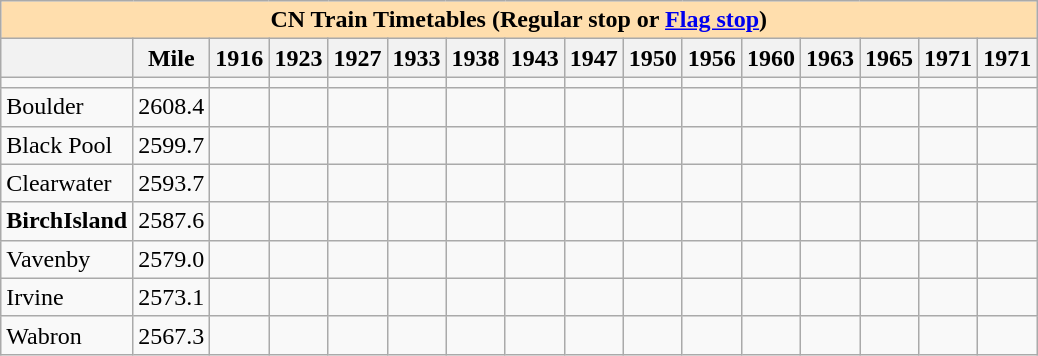<table class="wikitable">
<tr>
<th colspan="16" style="background:#ffdead;">CN Train Timetables (Regular stop or <a href='#'>Flag stop</a>)</th>
</tr>
<tr>
<th></th>
<th>Mile</th>
<th>1916</th>
<th>1923</th>
<th>1927</th>
<th>1933</th>
<th>1938</th>
<th>1943</th>
<th>1947</th>
<th>1950</th>
<th>1956</th>
<th>1960</th>
<th>1963</th>
<th>1965</th>
<th>1971</th>
<th>1971</th>
</tr>
<tr>
<td></td>
<td></td>
<td></td>
<td></td>
<td></td>
<td></td>
<td></td>
<td></td>
<td></td>
<td></td>
<td></td>
<td></td>
<td></td>
<td></td>
<td></td>
<td></td>
</tr>
<tr>
<td>Boulder</td>
<td>2608.4</td>
<td></td>
<td></td>
<td></td>
<td></td>
<td></td>
<td></td>
<td></td>
<td></td>
<td></td>
<td></td>
<td></td>
<td></td>
<td></td>
<td></td>
</tr>
<tr>
<td>Black Pool</td>
<td>2599.7</td>
<td></td>
<td></td>
<td></td>
<td></td>
<td></td>
<td></td>
<td></td>
<td></td>
<td></td>
<td></td>
<td></td>
<td></td>
<td></td>
<td></td>
</tr>
<tr>
<td>Clearwater</td>
<td>2593.7</td>
<td></td>
<td></td>
<td></td>
<td></td>
<td></td>
<td></td>
<td></td>
<td></td>
<td></td>
<td></td>
<td></td>
<td></td>
<td></td>
<td></td>
</tr>
<tr>
<td><strong>BirchIsland</strong></td>
<td>2587.6</td>
<td></td>
<td></td>
<td></td>
<td></td>
<td></td>
<td></td>
<td></td>
<td></td>
<td></td>
<td></td>
<td></td>
<td></td>
<td></td>
<td></td>
</tr>
<tr>
<td>Vavenby</td>
<td>2579.0</td>
<td></td>
<td></td>
<td></td>
<td></td>
<td></td>
<td></td>
<td></td>
<td></td>
<td></td>
<td></td>
<td></td>
<td></td>
<td></td>
<td></td>
</tr>
<tr>
<td>Irvine</td>
<td>2573.1</td>
<td></td>
<td></td>
<td></td>
<td></td>
<td></td>
<td></td>
<td></td>
<td></td>
<td></td>
<td></td>
<td></td>
<td></td>
<td></td>
<td></td>
</tr>
<tr>
<td>Wabron</td>
<td>2567.3</td>
<td></td>
<td></td>
<td></td>
<td></td>
<td></td>
<td></td>
<td></td>
<td></td>
<td></td>
<td></td>
<td></td>
<td></td>
<td></td>
<td></td>
</tr>
</table>
